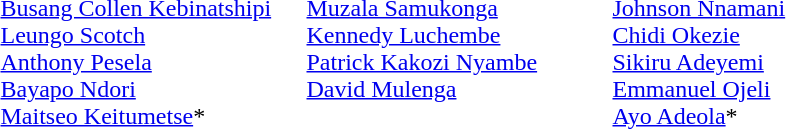<table>
<tr>
<td width=200 valign=top><em></em><br><a href='#'>Busang Collen Kebinatshipi</a><br><a href='#'>Leungo Scotch</a><br><a href='#'>Anthony Pesela</a><br><a href='#'>Bayapo Ndori</a><br><a href='#'>Maitseo Keitumetse</a>*</td>
<td width=200 valign=top><em></em><br><a href='#'>Muzala Samukonga</a><br><a href='#'>Kennedy Luchembe</a><br><a href='#'>Patrick Kakozi Nyambe</a><br><a href='#'>David Mulenga</a></td>
<td width=200 valign=top><em></em><br><a href='#'>Johnson Nnamani</a><br><a href='#'>Chidi Okezie</a><br><a href='#'>Sikiru Adeyemi</a><br><a href='#'>Emmanuel Ojeli</a><br><a href='#'>Ayo Adeola</a>*</td>
</tr>
</table>
